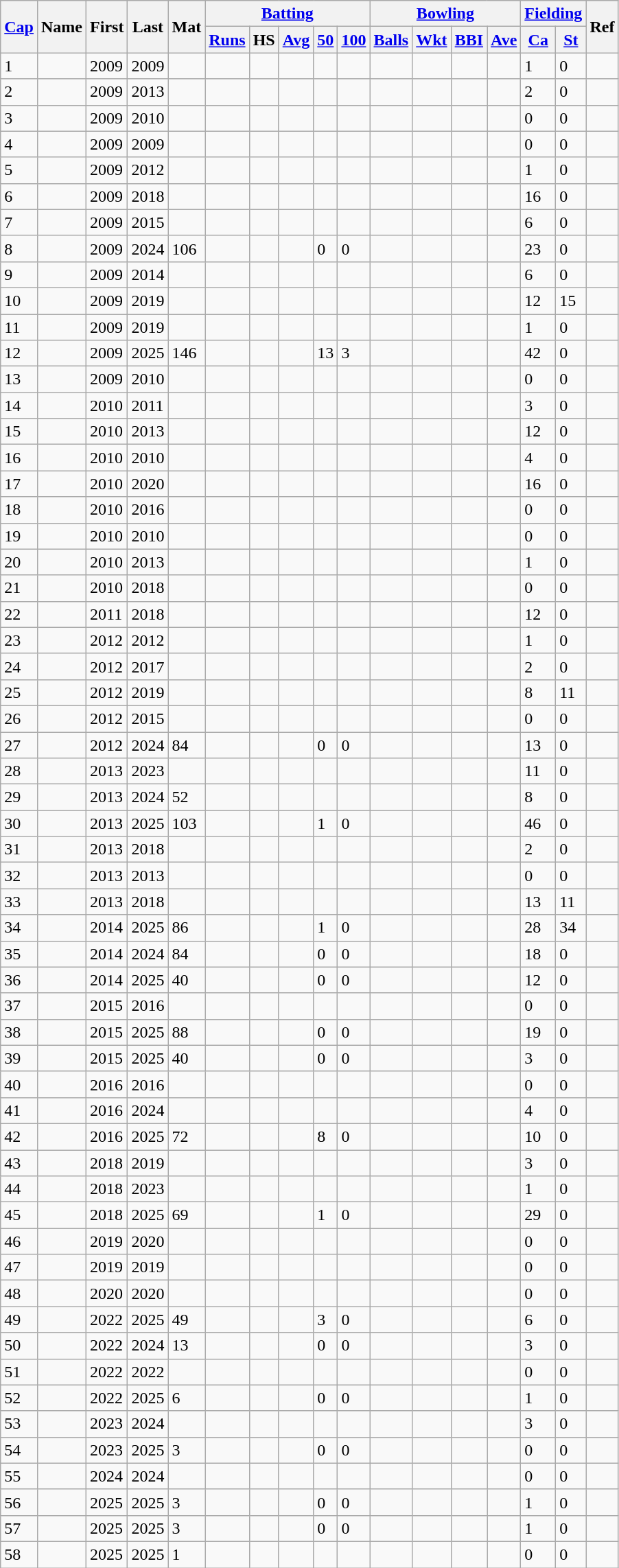<table class="wikitable sortable plainrowheaders">
<tr>
<th scope="col" rowspan=2><a href='#'>Cap</a></th>
<th scope="col" rowspan=2>Name</th>
<th scope="col" rowspan=2>First</th>
<th scope="col" rowspan=2>Last</th>
<th scope="col" rowspan=2>Mat</th>
<th scope="col" colspan=5 class="unsortable"><a href='#'>Batting</a></th>
<th scope="col" colspan=4 class="unsortable"><a href='#'>Bowling</a></th>
<th scope="col" colspan=2 class="unsortable"><a href='#'>Fielding</a></th>
<th scope="col" rowspan=2>Ref</th>
</tr>
<tr align="center">
<th scope="col"><a href='#'>Runs</a></th>
<th scope="col" data-sort-type/"number">HS</th>
<th scope="col"><a href='#'>Avg</a></th>
<th scope="col"><a href='#'>50</a></th>
<th scope="col"><a href='#'>100</a></th>
<th scope="col"><a href='#'>Balls</a></th>
<th scope="col" data-sort-type/"number"><a href='#'>Wkt</a></th>
<th scope="col"><a href='#'>BBI</a></th>
<th scope="col"><a href='#'>Ave</a></th>
<th scope="col"><a href='#'>Ca</a></th>
<th scope="col"><a href='#'>St</a></th>
</tr>
<tr>
<td>1</td>
<td></td>
<td>2009</td>
<td>2009</td>
<td></td>
<td></td>
<td></td>
<td></td>
<td></td>
<td></td>
<td></td>
<td></td>
<td></td>
<td></td>
<td>1</td>
<td>0</td>
<td></td>
</tr>
<tr>
<td>2</td>
<td></td>
<td>2009</td>
<td>2013</td>
<td></td>
<td></td>
<td></td>
<td></td>
<td></td>
<td></td>
<td></td>
<td></td>
<td></td>
<td></td>
<td>2</td>
<td>0</td>
<td></td>
</tr>
<tr>
<td>3</td>
<td></td>
<td>2009</td>
<td>2010</td>
<td></td>
<td></td>
<td></td>
<td></td>
<td></td>
<td></td>
<td></td>
<td></td>
<td></td>
<td></td>
<td>0</td>
<td>0</td>
<td></td>
</tr>
<tr>
<td>4</td>
<td></td>
<td>2009</td>
<td>2009</td>
<td></td>
<td></td>
<td></td>
<td></td>
<td></td>
<td></td>
<td></td>
<td></td>
<td></td>
<td></td>
<td>0</td>
<td>0</td>
<td></td>
</tr>
<tr>
<td>5</td>
<td></td>
<td>2009</td>
<td>2012</td>
<td></td>
<td></td>
<td></td>
<td></td>
<td></td>
<td></td>
<td></td>
<td></td>
<td></td>
<td></td>
<td>1</td>
<td>0</td>
<td></td>
</tr>
<tr>
<td>6</td>
<td></td>
<td>2009</td>
<td>2018</td>
<td></td>
<td></td>
<td></td>
<td></td>
<td></td>
<td></td>
<td></td>
<td></td>
<td></td>
<td></td>
<td>16</td>
<td>0</td>
<td></td>
</tr>
<tr>
<td>7</td>
<td></td>
<td>2009</td>
<td>2015</td>
<td></td>
<td></td>
<td></td>
<td></td>
<td></td>
<td></td>
<td></td>
<td></td>
<td></td>
<td></td>
<td>6</td>
<td>0</td>
<td></td>
</tr>
<tr>
<td>8</td>
<td></td>
<td>2009</td>
<td>2024</td>
<td>106</td>
<td></td>
<td></td>
<td></td>
<td>0</td>
<td>0</td>
<td></td>
<td></td>
<td></td>
<td></td>
<td>23</td>
<td>0</td>
<td></td>
</tr>
<tr>
<td>9</td>
<td></td>
<td>2009</td>
<td>2014</td>
<td></td>
<td></td>
<td></td>
<td></td>
<td></td>
<td></td>
<td></td>
<td></td>
<td></td>
<td></td>
<td>6</td>
<td>0</td>
<td></td>
</tr>
<tr>
<td>10</td>
<td></td>
<td>2009</td>
<td>2019</td>
<td></td>
<td></td>
<td></td>
<td></td>
<td></td>
<td></td>
<td></td>
<td></td>
<td></td>
<td></td>
<td>12</td>
<td>15</td>
<td></td>
</tr>
<tr>
<td>11</td>
<td></td>
<td>2009</td>
<td>2019</td>
<td></td>
<td></td>
<td></td>
<td></td>
<td></td>
<td></td>
<td></td>
<td></td>
<td></td>
<td></td>
<td>1</td>
<td>0</td>
<td></td>
</tr>
<tr>
<td>12</td>
<td></td>
<td>2009</td>
<td>2025</td>
<td>146</td>
<td></td>
<td></td>
<td></td>
<td>13</td>
<td>3</td>
<td></td>
<td></td>
<td></td>
<td></td>
<td>42</td>
<td>0</td>
<td></td>
</tr>
<tr>
<td>13</td>
<td></td>
<td>2009</td>
<td>2010</td>
<td></td>
<td></td>
<td></td>
<td></td>
<td></td>
<td></td>
<td></td>
<td></td>
<td></td>
<td></td>
<td>0</td>
<td>0</td>
<td></td>
</tr>
<tr>
<td>14</td>
<td></td>
<td>2010</td>
<td>2011</td>
<td></td>
<td></td>
<td></td>
<td></td>
<td></td>
<td></td>
<td></td>
<td></td>
<td></td>
<td></td>
<td>3</td>
<td>0</td>
<td></td>
</tr>
<tr>
<td>15</td>
<td></td>
<td>2010</td>
<td>2013</td>
<td></td>
<td></td>
<td></td>
<td></td>
<td></td>
<td></td>
<td></td>
<td></td>
<td></td>
<td></td>
<td>12</td>
<td>0</td>
<td></td>
</tr>
<tr>
<td>16</td>
<td></td>
<td>2010</td>
<td>2010</td>
<td></td>
<td></td>
<td></td>
<td></td>
<td></td>
<td></td>
<td></td>
<td></td>
<td></td>
<td></td>
<td>4</td>
<td>0</td>
<td></td>
</tr>
<tr>
<td>17</td>
<td></td>
<td>2010</td>
<td>2020</td>
<td></td>
<td></td>
<td></td>
<td></td>
<td></td>
<td></td>
<td></td>
<td></td>
<td></td>
<td></td>
<td>16</td>
<td>0</td>
<td></td>
</tr>
<tr>
<td>18</td>
<td></td>
<td>2010</td>
<td>2016</td>
<td></td>
<td></td>
<td></td>
<td></td>
<td></td>
<td></td>
<td></td>
<td></td>
<td></td>
<td></td>
<td>0</td>
<td>0</td>
<td></td>
</tr>
<tr>
<td>19</td>
<td></td>
<td>2010</td>
<td>2010</td>
<td></td>
<td></td>
<td></td>
<td></td>
<td></td>
<td></td>
<td></td>
<td></td>
<td></td>
<td></td>
<td>0</td>
<td>0</td>
<td></td>
</tr>
<tr>
<td>20</td>
<td></td>
<td>2010</td>
<td>2013</td>
<td></td>
<td></td>
<td></td>
<td></td>
<td></td>
<td></td>
<td></td>
<td></td>
<td></td>
<td></td>
<td>1</td>
<td>0</td>
<td></td>
</tr>
<tr>
<td>21</td>
<td></td>
<td>2010</td>
<td>2018</td>
<td></td>
<td></td>
<td></td>
<td></td>
<td></td>
<td></td>
<td></td>
<td></td>
<td></td>
<td></td>
<td>0</td>
<td>0</td>
<td></td>
</tr>
<tr>
<td>22</td>
<td></td>
<td>2011</td>
<td>2018</td>
<td></td>
<td></td>
<td></td>
<td></td>
<td></td>
<td></td>
<td></td>
<td></td>
<td></td>
<td></td>
<td>12</td>
<td>0</td>
<td></td>
</tr>
<tr>
<td>23</td>
<td></td>
<td>2012</td>
<td>2012</td>
<td></td>
<td></td>
<td></td>
<td></td>
<td></td>
<td></td>
<td></td>
<td></td>
<td></td>
<td></td>
<td>1</td>
<td>0</td>
<td></td>
</tr>
<tr>
<td>24</td>
<td></td>
<td>2012</td>
<td>2017</td>
<td></td>
<td></td>
<td></td>
<td></td>
<td></td>
<td></td>
<td></td>
<td></td>
<td></td>
<td></td>
<td>2</td>
<td>0</td>
<td></td>
</tr>
<tr>
<td>25</td>
<td></td>
<td>2012</td>
<td>2019</td>
<td></td>
<td></td>
<td></td>
<td></td>
<td></td>
<td></td>
<td></td>
<td></td>
<td></td>
<td></td>
<td>8</td>
<td>11</td>
<td></td>
</tr>
<tr>
<td>26</td>
<td></td>
<td>2012</td>
<td>2015</td>
<td></td>
<td></td>
<td></td>
<td></td>
<td></td>
<td></td>
<td></td>
<td></td>
<td></td>
<td></td>
<td>0</td>
<td>0</td>
<td></td>
</tr>
<tr>
<td>27</td>
<td></td>
<td>2012</td>
<td>2024</td>
<td>84</td>
<td></td>
<td></td>
<td></td>
<td>0</td>
<td>0</td>
<td></td>
<td></td>
<td></td>
<td></td>
<td>13</td>
<td>0</td>
<td></td>
</tr>
<tr>
<td>28</td>
<td></td>
<td>2013</td>
<td>2023</td>
<td></td>
<td></td>
<td></td>
<td></td>
<td></td>
<td></td>
<td></td>
<td></td>
<td></td>
<td></td>
<td>11</td>
<td>0</td>
<td></td>
</tr>
<tr>
<td>29</td>
<td></td>
<td>2013</td>
<td>2024</td>
<td>52</td>
<td></td>
<td></td>
<td></td>
<td></td>
<td></td>
<td></td>
<td></td>
<td></td>
<td></td>
<td>8</td>
<td>0</td>
<td></td>
</tr>
<tr>
<td>30</td>
<td></td>
<td>2013</td>
<td>2025</td>
<td>103</td>
<td></td>
<td></td>
<td></td>
<td>1</td>
<td>0</td>
<td></td>
<td></td>
<td></td>
<td></td>
<td>46</td>
<td>0</td>
<td></td>
</tr>
<tr>
<td>31</td>
<td></td>
<td>2013</td>
<td>2018</td>
<td></td>
<td></td>
<td></td>
<td></td>
<td></td>
<td></td>
<td></td>
<td></td>
<td></td>
<td></td>
<td>2</td>
<td>0</td>
<td></td>
</tr>
<tr>
<td>32</td>
<td></td>
<td>2013</td>
<td>2013</td>
<td></td>
<td></td>
<td></td>
<td></td>
<td></td>
<td></td>
<td></td>
<td></td>
<td></td>
<td></td>
<td>0</td>
<td>0</td>
<td></td>
</tr>
<tr>
<td>33</td>
<td></td>
<td>2013</td>
<td>2018</td>
<td></td>
<td></td>
<td></td>
<td></td>
<td></td>
<td></td>
<td></td>
<td></td>
<td></td>
<td></td>
<td>13</td>
<td>11</td>
<td></td>
</tr>
<tr>
<td>34</td>
<td></td>
<td>2014</td>
<td>2025</td>
<td>86</td>
<td></td>
<td></td>
<td></td>
<td>1</td>
<td>0</td>
<td></td>
<td></td>
<td></td>
<td></td>
<td>28</td>
<td>34</td>
<td></td>
</tr>
<tr>
<td>35</td>
<td></td>
<td>2014</td>
<td>2024</td>
<td>84</td>
<td></td>
<td></td>
<td></td>
<td>0</td>
<td>0</td>
<td></td>
<td></td>
<td></td>
<td></td>
<td>18</td>
<td>0</td>
<td></td>
</tr>
<tr>
<td>36</td>
<td></td>
<td>2014</td>
<td>2025</td>
<td>40</td>
<td></td>
<td></td>
<td></td>
<td>0</td>
<td>0</td>
<td></td>
<td></td>
<td></td>
<td></td>
<td>12</td>
<td>0</td>
<td></td>
</tr>
<tr>
<td>37</td>
<td></td>
<td>2015</td>
<td>2016</td>
<td></td>
<td></td>
<td></td>
<td></td>
<td></td>
<td></td>
<td></td>
<td></td>
<td></td>
<td></td>
<td>0</td>
<td>0</td>
<td></td>
</tr>
<tr>
<td>38</td>
<td></td>
<td>2015</td>
<td>2025</td>
<td>88</td>
<td></td>
<td></td>
<td></td>
<td>0</td>
<td>0</td>
<td></td>
<td></td>
<td></td>
<td></td>
<td>19</td>
<td>0</td>
<td></td>
</tr>
<tr>
<td>39</td>
<td></td>
<td>2015</td>
<td>2025</td>
<td>40</td>
<td></td>
<td></td>
<td></td>
<td>0</td>
<td>0</td>
<td></td>
<td></td>
<td></td>
<td></td>
<td>3</td>
<td>0</td>
<td></td>
</tr>
<tr>
<td>40</td>
<td></td>
<td>2016</td>
<td>2016</td>
<td></td>
<td></td>
<td></td>
<td></td>
<td></td>
<td></td>
<td></td>
<td></td>
<td></td>
<td></td>
<td>0</td>
<td>0</td>
<td></td>
</tr>
<tr>
<td>41</td>
<td></td>
<td>2016</td>
<td>2024</td>
<td></td>
<td></td>
<td></td>
<td></td>
<td></td>
<td></td>
<td></td>
<td></td>
<td></td>
<td></td>
<td>4</td>
<td>0</td>
<td></td>
</tr>
<tr>
<td>42</td>
<td></td>
<td>2016</td>
<td>2025</td>
<td>72</td>
<td></td>
<td></td>
<td></td>
<td>8</td>
<td>0</td>
<td></td>
<td></td>
<td></td>
<td></td>
<td>10</td>
<td>0</td>
<td></td>
</tr>
<tr>
<td>43</td>
<td></td>
<td>2018</td>
<td>2019</td>
<td></td>
<td></td>
<td></td>
<td></td>
<td></td>
<td></td>
<td></td>
<td></td>
<td></td>
<td></td>
<td>3</td>
<td>0</td>
<td></td>
</tr>
<tr>
<td>44</td>
<td></td>
<td>2018</td>
<td>2023</td>
<td></td>
<td></td>
<td></td>
<td></td>
<td></td>
<td></td>
<td></td>
<td></td>
<td></td>
<td></td>
<td>1</td>
<td>0</td>
<td></td>
</tr>
<tr>
<td>45</td>
<td></td>
<td>2018</td>
<td>2025</td>
<td>69</td>
<td></td>
<td></td>
<td></td>
<td>1</td>
<td>0</td>
<td></td>
<td></td>
<td></td>
<td></td>
<td>29</td>
<td>0</td>
<td></td>
</tr>
<tr>
<td>46</td>
<td></td>
<td>2019</td>
<td>2020</td>
<td></td>
<td></td>
<td></td>
<td></td>
<td></td>
<td></td>
<td></td>
<td></td>
<td></td>
<td></td>
<td>0</td>
<td>0</td>
<td></td>
</tr>
<tr>
<td>47</td>
<td></td>
<td>2019</td>
<td>2019</td>
<td></td>
<td></td>
<td></td>
<td></td>
<td></td>
<td></td>
<td></td>
<td></td>
<td></td>
<td></td>
<td>0</td>
<td>0</td>
<td></td>
</tr>
<tr>
<td>48</td>
<td></td>
<td>2020</td>
<td>2020</td>
<td></td>
<td></td>
<td></td>
<td></td>
<td></td>
<td></td>
<td></td>
<td></td>
<td></td>
<td></td>
<td>0</td>
<td>0</td>
<td></td>
</tr>
<tr>
<td>49</td>
<td></td>
<td>2022</td>
<td>2025</td>
<td>49</td>
<td></td>
<td></td>
<td></td>
<td>3</td>
<td>0</td>
<td></td>
<td></td>
<td></td>
<td></td>
<td>6</td>
<td>0</td>
<td></td>
</tr>
<tr>
<td>50</td>
<td></td>
<td>2022</td>
<td>2024</td>
<td>13</td>
<td></td>
<td></td>
<td></td>
<td>0</td>
<td>0</td>
<td></td>
<td></td>
<td></td>
<td></td>
<td>3</td>
<td>0</td>
<td></td>
</tr>
<tr>
<td>51</td>
<td></td>
<td>2022</td>
<td>2022</td>
<td></td>
<td></td>
<td></td>
<td></td>
<td></td>
<td></td>
<td></td>
<td></td>
<td></td>
<td></td>
<td>0</td>
<td>0</td>
<td></td>
</tr>
<tr>
<td>52</td>
<td></td>
<td>2022</td>
<td>2025</td>
<td>6</td>
<td></td>
<td></td>
<td></td>
<td>0</td>
<td>0</td>
<td></td>
<td></td>
<td></td>
<td></td>
<td>1</td>
<td>0</td>
<td></td>
</tr>
<tr>
<td>53</td>
<td></td>
<td>2023</td>
<td>2024</td>
<td></td>
<td></td>
<td></td>
<td></td>
<td></td>
<td></td>
<td></td>
<td></td>
<td></td>
<td></td>
<td>3</td>
<td>0</td>
<td></td>
</tr>
<tr>
<td>54</td>
<td></td>
<td>2023</td>
<td>2025</td>
<td>3</td>
<td></td>
<td></td>
<td></td>
<td>0</td>
<td>0</td>
<td></td>
<td></td>
<td></td>
<td></td>
<td>0</td>
<td>0</td>
<td></td>
</tr>
<tr>
<td>55</td>
<td></td>
<td>2024</td>
<td>2024</td>
<td></td>
<td></td>
<td></td>
<td></td>
<td></td>
<td></td>
<td></td>
<td></td>
<td></td>
<td></td>
<td>0</td>
<td>0</td>
<td></td>
</tr>
<tr>
<td>56</td>
<td></td>
<td>2025</td>
<td>2025</td>
<td>3</td>
<td></td>
<td></td>
<td></td>
<td>0</td>
<td>0</td>
<td></td>
<td></td>
<td></td>
<td></td>
<td>1</td>
<td>0</td>
<td></td>
</tr>
<tr>
<td>57</td>
<td></td>
<td>2025</td>
<td>2025</td>
<td>3</td>
<td></td>
<td></td>
<td></td>
<td>0</td>
<td>0</td>
<td></td>
<td></td>
<td></td>
<td></td>
<td>1</td>
<td>0</td>
<td></td>
</tr>
<tr>
<td>58</td>
<td></td>
<td>2025</td>
<td>2025</td>
<td>1</td>
<td></td>
<td></td>
<td></td>
<td></td>
<td></td>
<td></td>
<td></td>
<td></td>
<td></td>
<td>0</td>
<td>0</td>
<td></td>
</tr>
</table>
